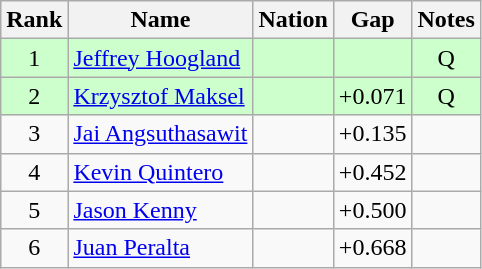<table class="wikitable sortable" style="text-align:center">
<tr>
<th>Rank</th>
<th>Name</th>
<th>Nation</th>
<th>Gap</th>
<th>Notes</th>
</tr>
<tr bgcolor=ccffcc>
<td>1</td>
<td align=left><a href='#'>Jeffrey Hoogland</a></td>
<td align=left></td>
<td></td>
<td>Q</td>
</tr>
<tr bgcolor=ccffcc>
<td>2</td>
<td align=left><a href='#'>Krzysztof Maksel</a></td>
<td align=left></td>
<td>+0.071</td>
<td>Q</td>
</tr>
<tr>
<td>3</td>
<td align=left><a href='#'>Jai Angsuthasawit</a></td>
<td align=left></td>
<td>+0.135</td>
<td></td>
</tr>
<tr>
<td>4</td>
<td align=left><a href='#'>Kevin Quintero</a></td>
<td align=left></td>
<td>+0.452</td>
<td></td>
</tr>
<tr>
<td>5</td>
<td align=left><a href='#'>Jason Kenny</a></td>
<td align=left></td>
<td>+0.500</td>
<td></td>
</tr>
<tr>
<td>6</td>
<td align=left><a href='#'>Juan Peralta</a></td>
<td align=left></td>
<td>+0.668</td>
<td></td>
</tr>
</table>
